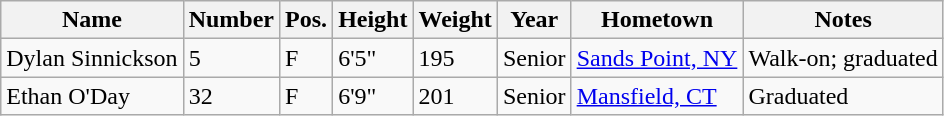<table class="wikitable sortable" border="1">
<tr>
<th>Name</th>
<th>Number</th>
<th>Pos.</th>
<th>Height</th>
<th>Weight</th>
<th>Year</th>
<th>Hometown</th>
<th class="unsortable">Notes</th>
</tr>
<tr>
<td>Dylan Sinnickson</td>
<td>5</td>
<td>F</td>
<td>6'5"</td>
<td>195</td>
<td>Senior</td>
<td><a href='#'>Sands Point, NY</a></td>
<td>Walk-on; graduated</td>
</tr>
<tr>
<td>Ethan O'Day</td>
<td>32</td>
<td>F</td>
<td>6'9"</td>
<td>201</td>
<td>Senior</td>
<td><a href='#'>Mansfield, CT</a></td>
<td>Graduated</td>
</tr>
</table>
